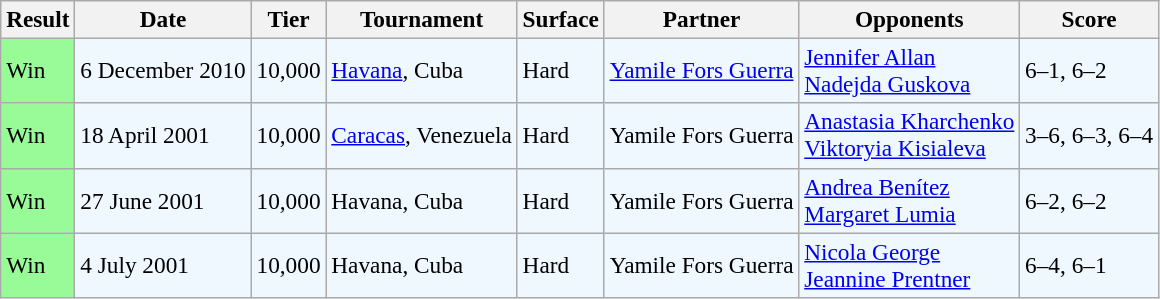<table class="sortable wikitable" style=font-size:97%>
<tr>
<th>Result</th>
<th>Date</th>
<th>Tier</th>
<th>Tournament</th>
<th>Surface</th>
<th>Partner</th>
<th>Opponents</th>
<th class="unsortable">Score</th>
</tr>
<tr style="background:#f0f8ff;">
<td bgcolor="98FB98">Win</td>
<td>6 December 2010</td>
<td>10,000</td>
<td><a href='#'>Havana</a>, Cuba</td>
<td>Hard</td>
<td> <a href='#'>Yamile Fors Guerra</a></td>
<td> <a href='#'>Jennifer Allan</a> <br>  <a href='#'>Nadejda Guskova</a></td>
<td>6–1, 6–2</td>
</tr>
<tr style="background:#f0f8ff;">
<td bgcolor="98FB98">Win</td>
<td>18 April 2001</td>
<td>10,000</td>
<td><a href='#'>Caracas</a>, Venezuela</td>
<td>Hard</td>
<td> Yamile Fors Guerra</td>
<td> <a href='#'>Anastasia Kharchenko</a> <br>  <a href='#'>Viktoryia Kisialeva</a></td>
<td>3–6, 6–3, 6–4</td>
</tr>
<tr style="background:#f0f8ff;">
<td bgcolor="98FB98">Win</td>
<td>27 June 2001</td>
<td>10,000</td>
<td>Havana, Cuba</td>
<td>Hard</td>
<td> Yamile Fors Guerra</td>
<td> <a href='#'>Andrea Benítez</a> <br>  <a href='#'>Margaret Lumia</a></td>
<td>6–2, 6–2</td>
</tr>
<tr style="background:#f0f8ff;">
<td bgcolor="98FB98">Win</td>
<td>4 July 2001</td>
<td>10,000</td>
<td>Havana, Cuba</td>
<td>Hard</td>
<td> Yamile Fors Guerra</td>
<td> <a href='#'>Nicola George</a> <br>  <a href='#'>Jeannine Prentner</a></td>
<td>6–4, 6–1</td>
</tr>
</table>
